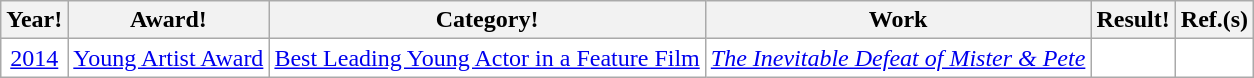<table class="wikitable" rowspan=5; style="text-align: center; background:#ffffff;">
<tr>
<th>Year!</th>
<th>Award!</th>
<th>Category!</th>
<th>Work</th>
<th>Result!</th>
<th>Ref.(s)</th>
</tr>
<tr>
<td><a href='#'>2014</a></td>
<td><a href='#'>Young Artist Award</a></td>
<td><a href='#'>Best Leading Young Actor in a Feature Film</a></td>
<td><em><a href='#'>The Inevitable Defeat of Mister & Pete</a></em></td>
<td></td>
<td></td>
</tr>
</table>
